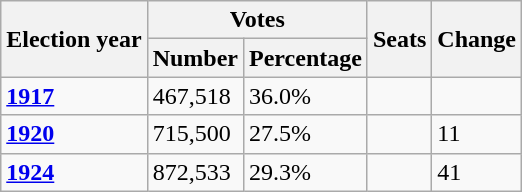<table class="wikitable sortable">
<tr>
<th rowspan="2">Election year</th>
<th colspan="2">Votes</th>
<th rowspan="2">Seats</th>
<th rowspan="2">Change</th>
</tr>
<tr>
<th>Number</th>
<th>Percentage</th>
</tr>
<tr>
<td><a href='#'><strong>1917</strong></a></td>
<td>467,518</td>
<td>36.0%</td>
<td></td>
<td></td>
</tr>
<tr>
<td><a href='#'><strong>1920</strong></a></td>
<td>715,500</td>
<td>27.5%</td>
<td></td>
<td> 11</td>
</tr>
<tr>
<td><a href='#'><strong>1924</strong></a></td>
<td>872,533</td>
<td>29.3%</td>
<td></td>
<td> 41</td>
</tr>
</table>
